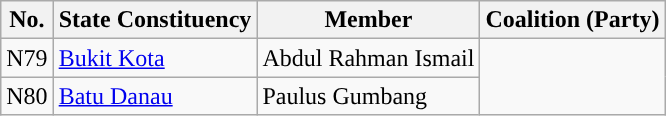<table class="wikitable">
<tr>
<th>No.</th>
<th>State Constituency</th>
<th>Member</th>
<th>Coalition (Party)</th>
</tr>
<tr>
<td>N79</td>
<td><a href='#'>Bukit Kota</a></td>
<td>Abdul Rahman Ismail</td>
<td rowspan="2"></td>
</tr>
<tr>
<td>N80</td>
<td><a href='#'>Batu Danau</a></td>
<td>Paulus Gumbang</td>
</tr>
</table>
